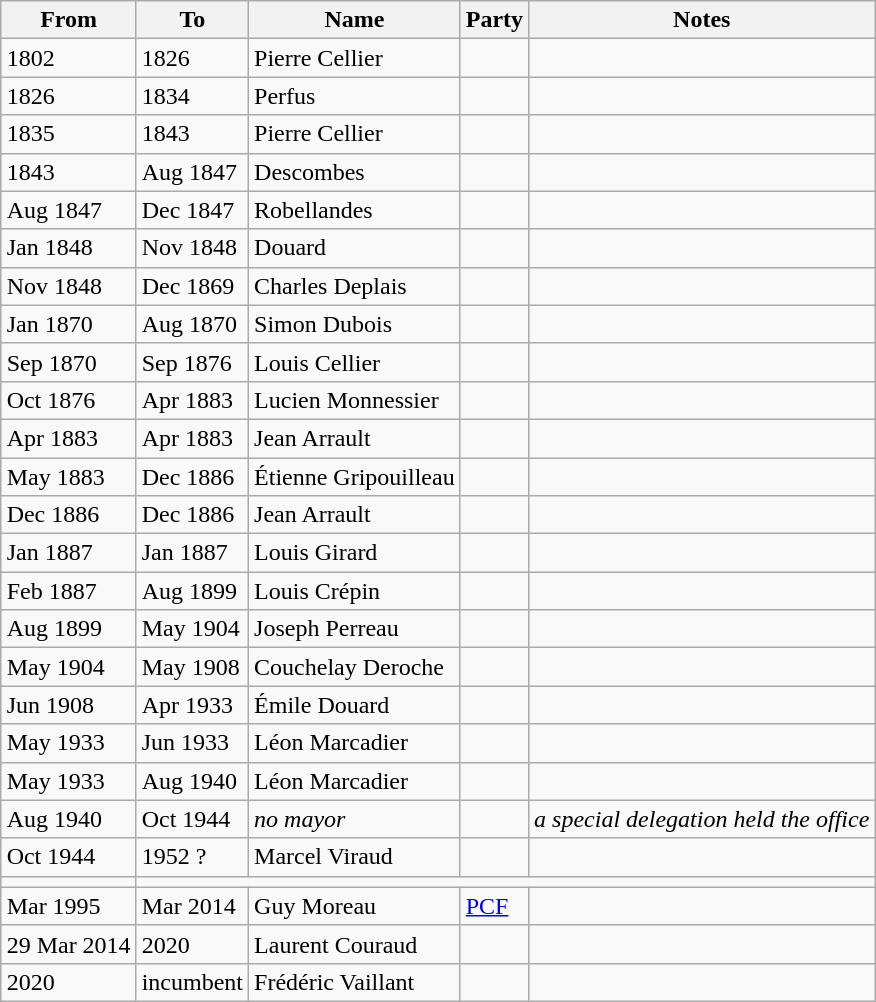<table class="wikitable" border="1" style="margin: 1em auto 1em auto;">
<tr>
<th>From</th>
<th>To</th>
<th>Name</th>
<th>Party</th>
<th>Notes</th>
</tr>
<tr>
<td>1802</td>
<td>1826</td>
<td>Pierre Cellier</td>
<td></td>
<td></td>
</tr>
<tr>
<td>1826</td>
<td>1834</td>
<td>Perfus</td>
<td></td>
<td></td>
</tr>
<tr>
<td>1835</td>
<td>1843</td>
<td>Pierre Cellier</td>
<td></td>
<td></td>
</tr>
<tr>
<td>1843</td>
<td>Aug 1847</td>
<td>Descombes</td>
<td></td>
<td></td>
</tr>
<tr>
<td>Aug 1847</td>
<td>Dec 1847</td>
<td>Robellandes</td>
<td></td>
<td></td>
</tr>
<tr>
<td>Jan 1848</td>
<td>Nov 1848</td>
<td>Douard</td>
<td></td>
<td></td>
</tr>
<tr>
<td>Nov 1848</td>
<td>Dec 1869</td>
<td>Charles Deplais</td>
<td></td>
<td></td>
</tr>
<tr>
<td>Jan 1870</td>
<td>Aug 1870</td>
<td>Simon Dubois</td>
<td></td>
<td></td>
</tr>
<tr>
<td>Sep 1870</td>
<td>Sep 1876</td>
<td>Louis Cellier</td>
<td></td>
<td></td>
</tr>
<tr>
<td>Oct 1876</td>
<td>Apr 1883</td>
<td>Lucien Monnessier</td>
<td></td>
<td></td>
</tr>
<tr>
<td>Apr 1883</td>
<td>Apr 1883</td>
<td>Jean Arrault</td>
<td></td>
<td></td>
</tr>
<tr>
<td>May 1883</td>
<td>Dec 1886</td>
<td>Étienne Gripouilleau</td>
<td></td>
<td></td>
</tr>
<tr>
<td>Dec 1886</td>
<td>Dec 1886</td>
<td>Jean Arrault</td>
<td></td>
<td></td>
</tr>
<tr>
<td>Jan 1887</td>
<td>Jan 1887</td>
<td>Louis Girard</td>
<td></td>
<td></td>
</tr>
<tr>
<td>Feb 1887</td>
<td>Aug 1899</td>
<td>Louis Crépin</td>
<td></td>
<td></td>
</tr>
<tr>
<td>Aug 1899</td>
<td>May 1904</td>
<td>Joseph Perreau</td>
<td></td>
<td></td>
</tr>
<tr>
<td>May 1904</td>
<td>May 1908</td>
<td>Couchelay Deroche</td>
<td></td>
<td></td>
</tr>
<tr>
<td>Jun 1908</td>
<td>Apr 1933</td>
<td>Émile Douard</td>
<td></td>
<td></td>
</tr>
<tr>
<td>May 1933</td>
<td>Jun 1933</td>
<td>Léon Marcadier</td>
<td></td>
<td></td>
</tr>
<tr>
<td>May 1933</td>
<td>Aug 1940</td>
<td>Léon Marcadier</td>
<td></td>
<td></td>
</tr>
<tr>
<td>Aug 1940</td>
<td>Oct 1944</td>
<td><em>no mayor</em></td>
<td></td>
<td><em>a special delegation held the office</em></td>
</tr>
<tr>
<td>Oct 1944</td>
<td>1952 ?</td>
<td>Marcel Viraud</td>
<td></td>
<td></td>
</tr>
<tr>
<td></td>
</tr>
<tr>
<td>Mar 1995</td>
<td>Mar 2014</td>
<td>Guy Moreau</td>
<td><a href='#'>PCF</a></td>
<td></td>
</tr>
<tr>
<td>29 Mar 2014</td>
<td>2020</td>
<td>Laurent Couraud</td>
<td></td>
<td></td>
</tr>
<tr>
<td>2020</td>
<td>incumbent</td>
<td>Frédéric Vaillant</td>
<td></td>
<td></td>
</tr>
</table>
